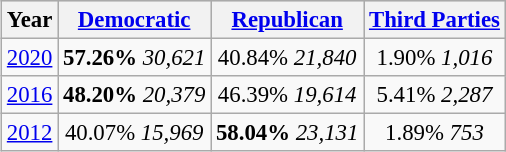<table class="wikitable"  style="float:center; margin:1em; font-size:95%;">
<tr style="background:lightgrey;">
<th>Year</th>
<th><a href='#'>Democratic</a></th>
<th><a href='#'>Republican</a></th>
<th><a href='#'>Third Parties</a></th>
</tr>
<tr>
<td align="center" ><a href='#'>2020</a></td>
<td align="center" ><strong>57.26%</strong> <em>30,621</em></td>
<td align="center" >40.84% <em>21,840</em></td>
<td align="center" >1.90% <em>1,016</em></td>
</tr>
<tr>
<td align="center" ><a href='#'>2016</a></td>
<td align="center" ><strong>48.20%</strong> <em>20,379</em></td>
<td align="center" >46.39% <em>19,614</em></td>
<td align="center" >5.41% <em>2,287</em></td>
</tr>
<tr>
<td align="center" ><a href='#'>2012</a></td>
<td align="center" >40.07% <em>15,969</em></td>
<td align="center" ><strong>58.04%</strong> <em>23,131</em></td>
<td align="center" >1.89% <em>753</em></td>
</tr>
</table>
